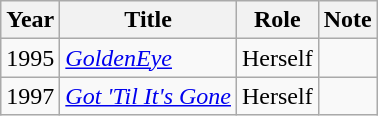<table class="wikitable">
<tr>
<th>Year</th>
<th>Title</th>
<th>Role</th>
<th>Note</th>
</tr>
<tr>
<td>1995</td>
<td><em><a href='#'>GoldenEye</a></em></td>
<td>Herself</td>
<td></td>
</tr>
<tr>
<td>1997</td>
<td><em><a href='#'>Got 'Til It's Gone</a></em></td>
<td>Herself</td>
<td></td>
</tr>
</table>
